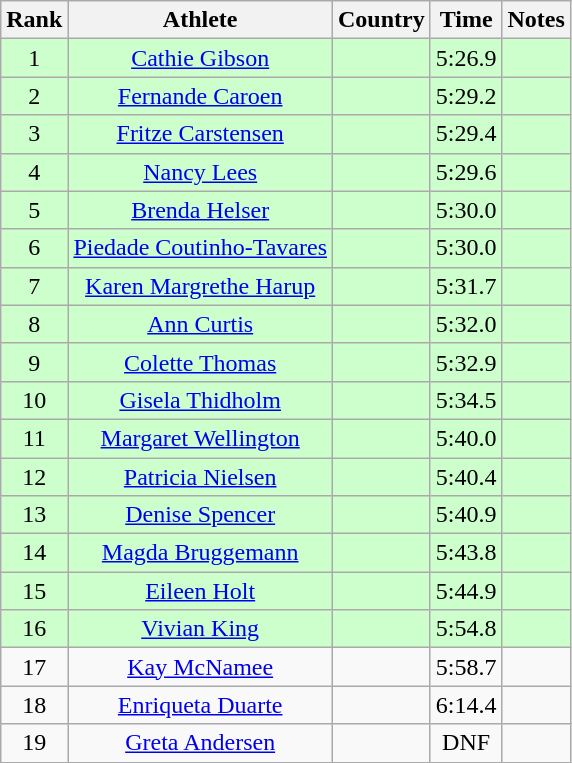<table class="wikitable sortable" style="text-align:center">
<tr>
<th>Rank</th>
<th>Athlete</th>
<th>Country</th>
<th>Time</th>
<th>Notes</th>
</tr>
<tr bgcolor=ccffcc>
<td>1</td>
<td><a href='#'>Cathie Gibson</a></td>
<td align=left></td>
<td>5:26.9</td>
<td></td>
</tr>
<tr bgcolor=ccffcc>
<td>2</td>
<td><a href='#'>Fernande Caroen</a></td>
<td align=left></td>
<td>5:29.2</td>
<td></td>
</tr>
<tr bgcolor=ccffcc>
<td>3</td>
<td><a href='#'>Fritze Carstensen</a></td>
<td align=left></td>
<td>5:29.4</td>
<td></td>
</tr>
<tr bgcolor=ccffcc>
<td>4</td>
<td><a href='#'>Nancy Lees</a></td>
<td align=left></td>
<td>5:29.6</td>
<td></td>
</tr>
<tr bgcolor=ccffcc>
<td>5</td>
<td><a href='#'>Brenda Helser</a></td>
<td align=left></td>
<td>5:30.0</td>
<td></td>
</tr>
<tr bgcolor=ccffcc>
<td>6</td>
<td><a href='#'>Piedade Coutinho-Tavares</a></td>
<td align=left></td>
<td>5:30.0</td>
<td></td>
</tr>
<tr bgcolor=ccffcc>
<td>7</td>
<td><a href='#'>Karen Margrethe Harup</a></td>
<td align=left></td>
<td>5:31.7</td>
<td></td>
</tr>
<tr bgcolor=ccffcc>
<td>8</td>
<td><a href='#'>Ann Curtis</a></td>
<td align=left></td>
<td>5:32.0</td>
<td></td>
</tr>
<tr bgcolor=ccffcc>
<td>9</td>
<td><a href='#'>Colette Thomas</a></td>
<td align=left></td>
<td>5:32.9</td>
<td></td>
</tr>
<tr bgcolor=ccffcc>
<td>10</td>
<td><a href='#'>Gisela Thidholm</a></td>
<td align=left></td>
<td>5:34.5</td>
<td></td>
</tr>
<tr bgcolor=ccffcc>
<td>11</td>
<td><a href='#'>Margaret Wellington</a></td>
<td align=left></td>
<td>5:40.0</td>
<td></td>
</tr>
<tr bgcolor=ccffcc>
<td>12</td>
<td><a href='#'>Patricia Nielsen</a></td>
<td align=left></td>
<td>5:40.4</td>
<td></td>
</tr>
<tr bgcolor=ccffcc>
<td>13</td>
<td><a href='#'>Denise Spencer</a></td>
<td align=left></td>
<td>5:40.9</td>
<td></td>
</tr>
<tr bgcolor=ccffcc>
<td>14</td>
<td><a href='#'>Magda Bruggemann</a></td>
<td align=left></td>
<td>5:43.8</td>
<td></td>
</tr>
<tr bgcolor=ccffcc>
<td>15</td>
<td><a href='#'>Eileen Holt</a></td>
<td align=left></td>
<td>5:44.9</td>
<td></td>
</tr>
<tr bgcolor=ccffcc>
<td>16</td>
<td><a href='#'>Vivian King</a></td>
<td align=left></td>
<td>5:54.8</td>
<td></td>
</tr>
<tr>
<td>17</td>
<td><a href='#'>Kay McNamee</a></td>
<td align=left></td>
<td>5:58.7</td>
<td></td>
</tr>
<tr>
<td>18</td>
<td><a href='#'>Enriqueta Duarte</a></td>
<td align=left></td>
<td>6:14.4</td>
<td></td>
</tr>
<tr>
<td>19</td>
<td><a href='#'>Greta Andersen</a></td>
<td align=left></td>
<td>DNF</td>
<td></td>
</tr>
</table>
